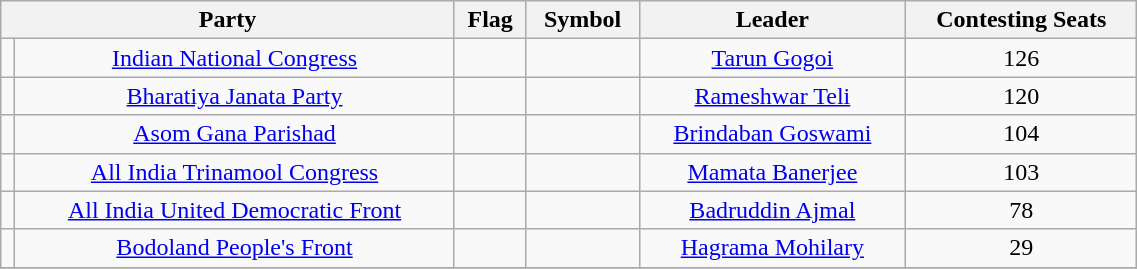<table class="wikitable" width="60%" style="text-align:center">
<tr>
<th colspan="2">Party</th>
<th>Flag</th>
<th>Symbol</th>
<th>Leader</th>
<th>Contesting Seats</th>
</tr>
<tr>
<td></td>
<td><a href='#'>Indian National Congress</a></td>
<td></td>
<td></td>
<td><a href='#'>Tarun Gogoi</a></td>
<td>126</td>
</tr>
<tr>
<td></td>
<td><a href='#'>Bharatiya Janata Party</a></td>
<td></td>
<td></td>
<td><a href='#'>Rameshwar Teli</a></td>
<td>120</td>
</tr>
<tr>
<td></td>
<td><a href='#'>Asom Gana Parishad</a></td>
<td></td>
<td></td>
<td><a href='#'>Brindaban Goswami</a></td>
<td>104</td>
</tr>
<tr>
<td></td>
<td><a href='#'>All India Trinamool Congress</a></td>
<td></td>
<td></td>
<td><a href='#'>Mamata Banerjee</a></td>
<td>103</td>
</tr>
<tr>
<td></td>
<td><a href='#'>All India United Democratic Front</a></td>
<td></td>
<td></td>
<td><a href='#'>Badruddin Ajmal</a></td>
<td>78</td>
</tr>
<tr>
<td></td>
<td><a href='#'>Bodoland People's Front</a></td>
<td></td>
<td></td>
<td><a href='#'>Hagrama Mohilary</a></td>
<td>29</td>
</tr>
<tr>
</tr>
</table>
